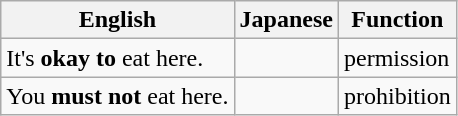<table class="wikitable">
<tr>
<th>English</th>
<th>Japanese</th>
<th>Function</th>
</tr>
<tr>
<td>It's <strong>okay to</strong> eat here.</td>
<td></td>
<td>permission</td>
</tr>
<tr>
<td>You <strong>must not</strong> eat here.</td>
<td></td>
<td>prohibition</td>
</tr>
</table>
